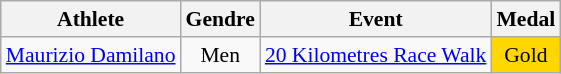<table class="wikitable" style="width:; font-size:90%; text-align:center;">
<tr>
<th>Athlete</th>
<th>Gendre</th>
<th>Event</th>
<th>Medal</th>
</tr>
<tr>
<td align=left><a href='#'>Maurizio Damilano</a></td>
<td>Men</td>
<td><a href='#'>20 Kilometres Race Walk</a></td>
<td bgcolor=gold>Gold</td>
</tr>
</table>
